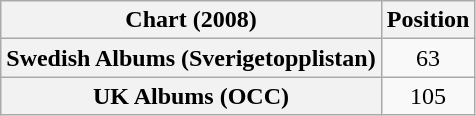<table class="wikitable sortable plainrowheaders" style="text-align:center">
<tr>
<th scope="col">Chart (2008)</th>
<th scope="col">Position</th>
</tr>
<tr>
<th scope="row">Swedish Albums (Sverigetopplistan)</th>
<td>63</td>
</tr>
<tr>
<th scope="row">UK Albums (OCC)</th>
<td>105</td>
</tr>
</table>
